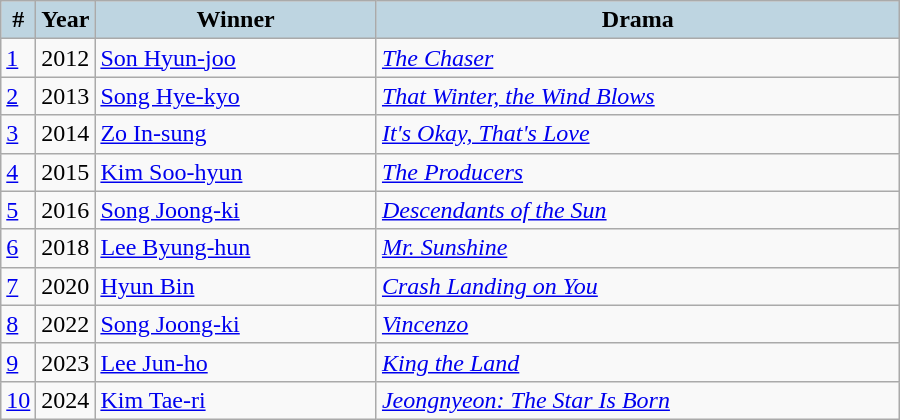<table class="wikitable" style="width:600px">
<tr>
<th style="background:#BED5E1; width:10px">#</th>
<th style="background:#BED5E1; width:10px">Year</th>
<th style="background:#BED5E1;">Winner</th>
<th style="background:#BED5E1;">Drama</th>
</tr>
<tr>
<td><a href='#'>1</a></td>
<td>2012</td>
<td><a href='#'>Son Hyun-joo</a></td>
<td><em><a href='#'>The Chaser</a></em></td>
</tr>
<tr>
<td><a href='#'>2</a></td>
<td>2013</td>
<td><a href='#'>Song Hye-kyo</a></td>
<td><em><a href='#'>That Winter, the Wind Blows</a></em></td>
</tr>
<tr>
<td><a href='#'>3</a></td>
<td>2014</td>
<td><a href='#'>Zo In-sung</a></td>
<td><em><a href='#'>It's Okay, That's Love</a></em></td>
</tr>
<tr>
<td><a href='#'>4</a></td>
<td>2015</td>
<td><a href='#'>Kim Soo-hyun</a></td>
<td><em><a href='#'>The Producers</a></em></td>
</tr>
<tr>
<td><a href='#'>5</a></td>
<td>2016</td>
<td><a href='#'>Song Joong-ki</a></td>
<td><em><a href='#'>Descendants of the Sun</a></em></td>
</tr>
<tr>
<td><a href='#'>6</a></td>
<td>2018</td>
<td><a href='#'>Lee Byung-hun</a></td>
<td><em><a href='#'>Mr. Sunshine</a></em></td>
</tr>
<tr>
<td><a href='#'>7</a></td>
<td>2020</td>
<td><a href='#'>Hyun Bin</a></td>
<td><em><a href='#'>Crash Landing on You</a></em></td>
</tr>
<tr>
<td><a href='#'>8</a></td>
<td>2022</td>
<td><a href='#'>Song Joong-ki</a></td>
<td><em><a href='#'>Vincenzo</a></em></td>
</tr>
<tr>
<td><a href='#'>9</a></td>
<td>2023</td>
<td><a href='#'>Lee Jun-ho</a></td>
<td><em><a href='#'>King the Land</a></em></td>
</tr>
<tr>
<td><a href='#'>10</a></td>
<td>2024</td>
<td><a href='#'>Kim Tae-ri</a></td>
<td><em><a href='#'>Jeongnyeon: The Star Is Born</a></em></td>
</tr>
</table>
